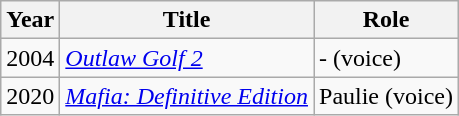<table class="wikitable sortable">
<tr>
<th>Year</th>
<th>Title</th>
<th>Role</th>
</tr>
<tr>
<td>2004</td>
<td><em><a href='#'>Outlaw Golf 2</a></em></td>
<td>- (voice)</td>
</tr>
<tr>
<td>2020</td>
<td><em><a href='#'>Mafia: Definitive Edition</a></em></td>
<td>Paulie (voice)</td>
</tr>
</table>
